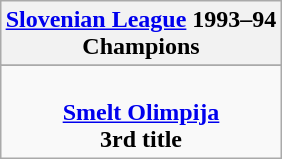<table class="wikitable" style="text-align: center; margin: 0 auto;">
<tr>
<th><a href='#'>Slovenian League</a> 1993–94<br>Champions</th>
</tr>
<tr>
</tr>
<tr>
<td><br><strong><a href='#'>Smelt Olimpija</a></strong><br><strong>3rd title</strong></td>
</tr>
</table>
